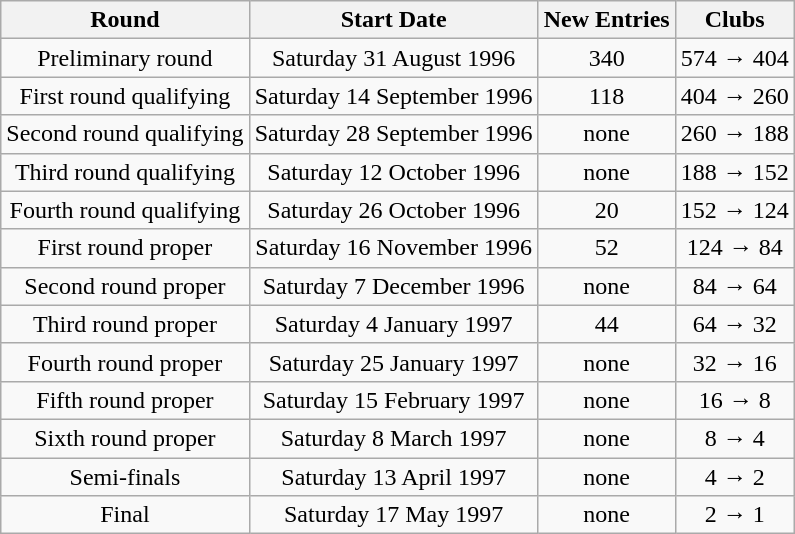<table class="wikitable" style="text-align: center">
<tr>
<th>Round</th>
<th>Start Date</th>
<th>New Entries</th>
<th>Clubs</th>
</tr>
<tr>
<td>Preliminary round</td>
<td>Saturday 31 August 1996</td>
<td>340</td>
<td>574 → 404</td>
</tr>
<tr>
<td>First round qualifying</td>
<td>Saturday 14 September 1996</td>
<td>118</td>
<td>404 → 260</td>
</tr>
<tr>
<td>Second round qualifying</td>
<td>Saturday 28 September 1996</td>
<td>none</td>
<td>260 → 188</td>
</tr>
<tr>
<td>Third round qualifying</td>
<td>Saturday 12 October 1996</td>
<td>none</td>
<td>188 → 152</td>
</tr>
<tr>
<td>Fourth round qualifying</td>
<td>Saturday 26 October 1996</td>
<td>20</td>
<td>152 → 124</td>
</tr>
<tr>
<td>First round proper</td>
<td>Saturday 16 November 1996</td>
<td>52</td>
<td>124 → 84</td>
</tr>
<tr>
<td>Second round proper</td>
<td>Saturday 7 December 1996</td>
<td>none</td>
<td>84 → 64</td>
</tr>
<tr>
<td>Third round proper</td>
<td>Saturday 4 January 1997</td>
<td>44</td>
<td>64 → 32</td>
</tr>
<tr>
<td>Fourth round proper</td>
<td>Saturday 25 January 1997</td>
<td>none</td>
<td>32 → 16</td>
</tr>
<tr>
<td>Fifth round proper</td>
<td>Saturday 15 February 1997</td>
<td>none</td>
<td>16 → 8</td>
</tr>
<tr>
<td>Sixth round proper</td>
<td>Saturday 8 March 1997</td>
<td>none</td>
<td>8 → 4</td>
</tr>
<tr>
<td>Semi-finals</td>
<td>Saturday 13 April 1997</td>
<td>none</td>
<td>4 → 2</td>
</tr>
<tr>
<td>Final</td>
<td>Saturday 17 May 1997</td>
<td>none</td>
<td>2 → 1</td>
</tr>
</table>
